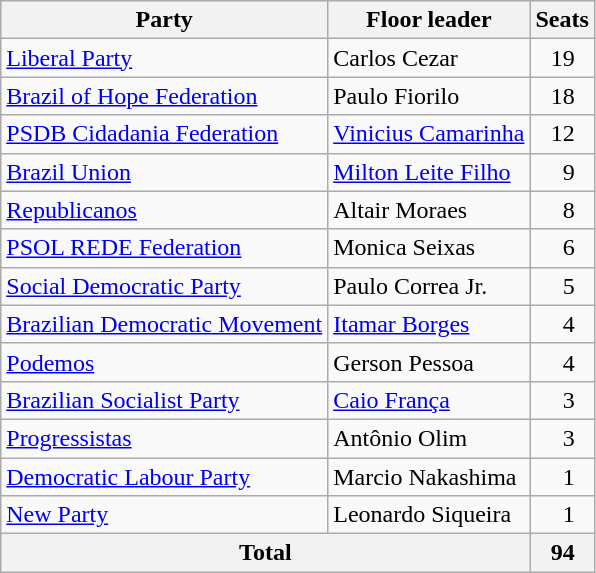<table class="wikitable">
<tr>
<th>Party</th>
<th>Floor leader</th>
<th colspan=2>Seats</th>
</tr>
<tr>
<td><span></span> <a href='#'>Liberal Party</a></td>
<td>Carlos Cezar</td>
<td style="text-align:right;border-right: none;">19</td>
<td style="text-align:center;border-left: none;"><small></small></td>
</tr>
<tr>
<td><span></span> <a href='#'>Brazil of Hope Federation</a></td>
<td>Paulo Fiorilo</td>
<td style="text-align:right;border-right: none;">18</td>
<td style="text-align:center;border-left: none;"><small></small></td>
</tr>
<tr>
<td><span></span> <a href='#'>PSDB Cidadania Federation</a></td>
<td><a href='#'>Vinicius Camarinha</a></td>
<td style="text-align:right;border-right: none;">12</td>
<td style="text-align:center;border-left: none;"><small></small></td>
</tr>
<tr>
<td><span></span> <a href='#'>Brazil Union</a></td>
<td><a href='#'>Milton Leite Filho</a></td>
<td style="text-align:right;border-right: none;">9</td>
<td style="text-align:center;border-left: none;"><small></small></td>
</tr>
<tr>
<td><span></span> <a href='#'>Republicanos</a></td>
<td>Altair Moraes</td>
<td style="text-align:right;border-right: none;">8</td>
<td style="text-align:center;border-left: none;"><small></small></td>
</tr>
<tr>
<td><span></span> <a href='#'>PSOL REDE Federation</a></td>
<td>Monica Seixas</td>
<td style="text-align:right;border-right: none;">6</td>
<td style="text-align:center;border-left: none;"><small></small></td>
</tr>
<tr>
<td><span></span> <a href='#'>Social Democratic Party</a></td>
<td>Paulo Correa Jr.</td>
<td style="text-align:right;border-right: none;">5</td>
<td style="text-align:center;border-left: none;"><small></small></td>
</tr>
<tr>
<td><span></span> <a href='#'>Brazilian Democratic Movement</a></td>
<td><a href='#'>Itamar Borges</a></td>
<td style="text-align:right;border-right: none;">4</td>
<td style="text-align:center;border-left: none;"><small></small></td>
</tr>
<tr>
<td><span></span> <a href='#'>Podemos</a></td>
<td>Gerson Pessoa</td>
<td style="text-align:right;border-right: none;">4</td>
<td style="text-align:center;border-left: none;"><small></small></td>
</tr>
<tr>
<td><span></span> <a href='#'>Brazilian Socialist Party</a></td>
<td><a href='#'>Caio França</a></td>
<td style="text-align:right;border-right: none;">3</td>
<td style="text-align:center;border-left: none;"><small></small></td>
</tr>
<tr>
<td><span></span> <a href='#'>Progressistas</a></td>
<td>Antônio Olim</td>
<td style="text-align:right;border-right: none;">3</td>
<td style="text-align:center;border-left: none;"><small></small></td>
</tr>
<tr>
<td><span></span> <a href='#'>Democratic Labour Party</a></td>
<td>Marcio Nakashima</td>
<td style="text-align:right;border-right: none;">1</td>
<td style="text-align:center;border-left: none;"><small></small></td>
</tr>
<tr>
<td><span></span> <a href='#'>New Party</a></td>
<td>Leonardo Siqueira</td>
<td style="text-align:right;border-right: none;">1</td>
<td style="text-align:center;border-left: none;"><small></small></td>
</tr>
<tr>
<th colspan=2>Total</th>
<th style="text-align:right;border-right: none;">94</th>
<th style="text-align:center;border-left: none;"><small></small></th>
</tr>
</table>
